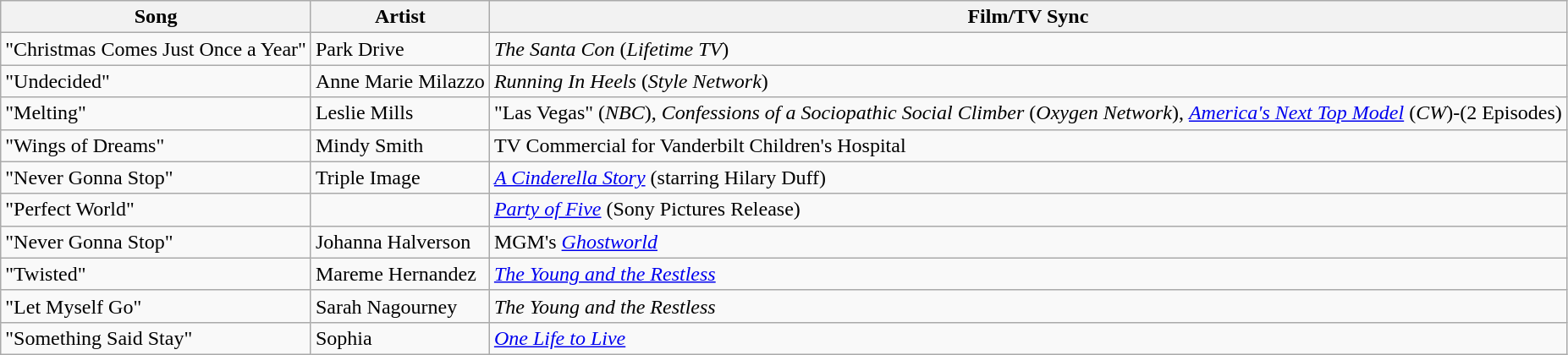<table class="wikitable">
<tr>
<th><strong>Song</strong></th>
<th><strong>Artist</strong></th>
<th><strong>Film/TV Sync</strong></th>
</tr>
<tr>
<td>"Christmas Comes Just Once a Year"</td>
<td>Park Drive</td>
<td><em>The Santa Con</em> (<em>Lifetime TV</em>)</td>
</tr>
<tr>
<td>"Undecided"</td>
<td>Anne Marie Milazzo</td>
<td><em>Running In Heels</em> (<em>Style Network</em>)</td>
</tr>
<tr>
<td>"Melting"</td>
<td>Leslie Mills</td>
<td>"Las Vegas" (<em>NBC</em>), <em>Confessions of a Sociopathic Social Climber</em> (<em>Oxygen Network</em>), <em><a href='#'>America's Next Top Model</a></em> (<em>CW</em>)-(2 Episodes)</td>
</tr>
<tr>
<td>"Wings of Dreams"</td>
<td>Mindy Smith</td>
<td>TV Commercial for Vanderbilt Children's Hospital</td>
</tr>
<tr>
<td>"Never Gonna Stop"</td>
<td>Triple Image</td>
<td><em><a href='#'>A Cinderella Story</a></em> (starring Hilary Duff)</td>
</tr>
<tr>
<td>"Perfect World"</td>
<td></td>
<td><em><a href='#'>Party of Five</a></em> (Sony Pictures Release)</td>
</tr>
<tr>
<td>"Never Gonna Stop"</td>
<td>Johanna Halverson</td>
<td>MGM's <em><a href='#'>Ghostworld</a></em></td>
</tr>
<tr>
<td>"Twisted"</td>
<td>Mareme Hernandez</td>
<td><em><a href='#'>The Young and the Restless</a></em></td>
</tr>
<tr>
<td>"Let Myself Go"</td>
<td>Sarah Nagourney</td>
<td><em>The Young and the Restless</em></td>
</tr>
<tr>
<td>"Something Said Stay"</td>
<td>Sophia</td>
<td><em><a href='#'>One Life to Live</a></em></td>
</tr>
</table>
